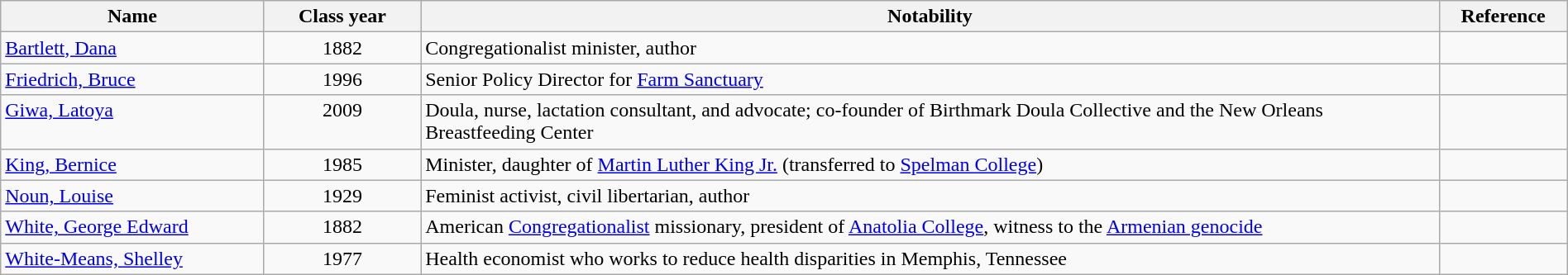<table class="wikitable sortable" style="width:100%">
<tr>
<th width="*">Name</th>
<th width="10%">Class year</th>
<th width="65%">Notability</th>
<th width="*">Reference</th>
</tr>
<tr valign="top">
<td><a href='#'>Bartlett, Dana</a></td>
<td align="center">1882</td>
<td>Congregationalist minister, author</td>
<td align="center"></td>
</tr>
<tr valign="top">
<td><a href='#'>Friedrich, Bruce</a></td>
<td align="center">1996</td>
<td>Senior Policy Director for <a href='#'>Farm Sanctuary</a></td>
<td align="center"></td>
</tr>
<tr valign="top">
<td><a href='#'>Giwa, Latoya</a></td>
<td align="center">2009</td>
<td>Doula, nurse, lactation consultant, and advocate; co-founder of Birthmark Doula Collective and the New Orleans Breastfeeding Center</td>
<td align="center"></td>
</tr>
<tr valign="top">
<td><a href='#'>King, Bernice</a></td>
<td align="center">1985</td>
<td>Minister, daughter of <a href='#'>Martin Luther King Jr.</a> (transferred to <a href='#'>Spelman College</a>)</td>
<td align="center"></td>
</tr>
<tr valign="top">
<td><a href='#'>Noun, Louise</a></td>
<td align="center">1929</td>
<td>Feminist activist, civil libertarian, author</td>
<td align="center"></td>
</tr>
<tr>
<td><a href='#'>White, George Edward</a></td>
<td align="center">1882</td>
<td>American <a href='#'>Congregationalist</a> missionary, president of <a href='#'>Anatolia College</a>, witness to the <a href='#'>Armenian genocide</a></td>
</tr>
<tr valign="top">
<td><a href='#'>White-Means, Shelley</a></td>
<td align="center">1977</td>
<td>Health economist who works to reduce health disparities in Memphis, Tennessee</td>
<td align="center"></td>
</tr>
</table>
